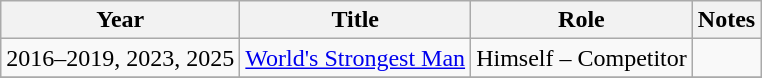<table class="wikitable sortable">
<tr>
<th>Year</th>
<th>Title</th>
<th>Role</th>
<th>Notes</th>
</tr>
<tr>
<td>2016–2019, 2023, 2025</td>
<td><a href='#'>World's Strongest Man</a></td>
<td>Himself – Competitor</td>
<td></td>
</tr>
<tr>
</tr>
</table>
